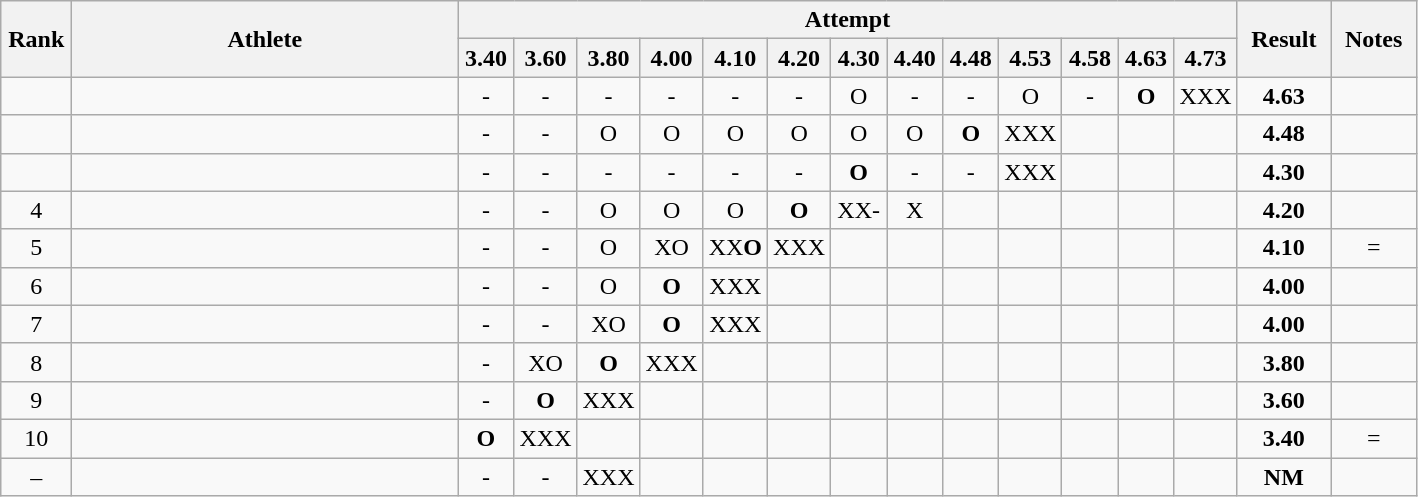<table class="wikitable" style="text-align:center">
<tr>
<th rowspan=2 width=40>Rank</th>
<th rowspan=2 width=250>Athlete</th>
<th colspan=13>Attempt</th>
<th rowspan=2 width=55>Result</th>
<th rowspan=2 width=50>Notes</th>
</tr>
<tr>
<th width=30>3.40</th>
<th width=30>3.60</th>
<th width=30>3.80</th>
<th width=30>4.00</th>
<th width=30>4.10</th>
<th width=30>4.20</th>
<th width=30>4.30</th>
<th width=30>4.40</th>
<th width=30>4.48</th>
<th width=30>4.53</th>
<th width=30>4.58</th>
<th width=30>4.63</th>
<th width=30>4.73</th>
</tr>
<tr>
<td></td>
<td align=left></td>
<td>-</td>
<td>-</td>
<td>-</td>
<td>-</td>
<td>-</td>
<td>-</td>
<td>O</td>
<td>-</td>
<td>-</td>
<td>O</td>
<td>-</td>
<td><strong>O</strong></td>
<td>XXX</td>
<td><strong>4.63</strong></td>
<td></td>
</tr>
<tr>
<td></td>
<td align=left></td>
<td>-</td>
<td>-</td>
<td>O</td>
<td>O</td>
<td>O</td>
<td>O</td>
<td>O</td>
<td>O</td>
<td><strong>O</strong></td>
<td>XXX</td>
<td></td>
<td></td>
<td></td>
<td><strong>4.48</strong></td>
<td></td>
</tr>
<tr>
<td></td>
<td align=left></td>
<td>-</td>
<td>-</td>
<td>-</td>
<td>-</td>
<td>-</td>
<td>-</td>
<td><strong>O</strong></td>
<td>-</td>
<td>-</td>
<td>XXX</td>
<td></td>
<td></td>
<td></td>
<td><strong>4.30</strong></td>
<td></td>
</tr>
<tr>
<td>4</td>
<td align=left></td>
<td>-</td>
<td>-</td>
<td>O</td>
<td>O</td>
<td>O</td>
<td><strong>O</strong></td>
<td>XX-</td>
<td>X</td>
<td></td>
<td></td>
<td></td>
<td></td>
<td></td>
<td><strong>4.20</strong></td>
<td></td>
</tr>
<tr>
<td>5</td>
<td align=left></td>
<td>-</td>
<td>-</td>
<td>O</td>
<td>XO</td>
<td>XX<strong>O</strong></td>
<td>XXX</td>
<td></td>
<td></td>
<td></td>
<td></td>
<td></td>
<td></td>
<td></td>
<td><strong>4.10</strong></td>
<td>=</td>
</tr>
<tr>
<td>6</td>
<td align=left></td>
<td>-</td>
<td>-</td>
<td>O</td>
<td><strong>O</strong></td>
<td>XXX</td>
<td></td>
<td></td>
<td></td>
<td></td>
<td></td>
<td></td>
<td></td>
<td></td>
<td><strong>4.00</strong></td>
<td></td>
</tr>
<tr>
<td>7</td>
<td align=left></td>
<td>-</td>
<td>-</td>
<td>XO</td>
<td><strong>O</strong></td>
<td>XXX</td>
<td></td>
<td></td>
<td></td>
<td></td>
<td></td>
<td></td>
<td></td>
<td></td>
<td><strong>4.00</strong></td>
<td></td>
</tr>
<tr>
<td>8</td>
<td align=left></td>
<td>-</td>
<td>XO</td>
<td><strong>O</strong></td>
<td>XXX</td>
<td></td>
<td></td>
<td></td>
<td></td>
<td></td>
<td></td>
<td></td>
<td></td>
<td></td>
<td><strong>3.80 </strong></td>
<td></td>
</tr>
<tr>
<td>9</td>
<td align=left></td>
<td>-</td>
<td><strong>O</strong></td>
<td>XXX</td>
<td></td>
<td></td>
<td></td>
<td></td>
<td></td>
<td></td>
<td></td>
<td></td>
<td></td>
<td></td>
<td><strong>3.60</strong></td>
<td></td>
</tr>
<tr>
<td>10</td>
<td align=left></td>
<td><strong>O</strong></td>
<td>XXX</td>
<td></td>
<td></td>
<td></td>
<td></td>
<td></td>
<td></td>
<td></td>
<td></td>
<td></td>
<td></td>
<td></td>
<td><strong>3.40</strong></td>
<td>=</td>
</tr>
<tr>
<td>–</td>
<td align=left></td>
<td>-</td>
<td>-</td>
<td>XXX</td>
<td></td>
<td></td>
<td></td>
<td></td>
<td></td>
<td></td>
<td></td>
<td></td>
<td></td>
<td></td>
<td><strong>NM</strong></td>
<td></td>
</tr>
</table>
